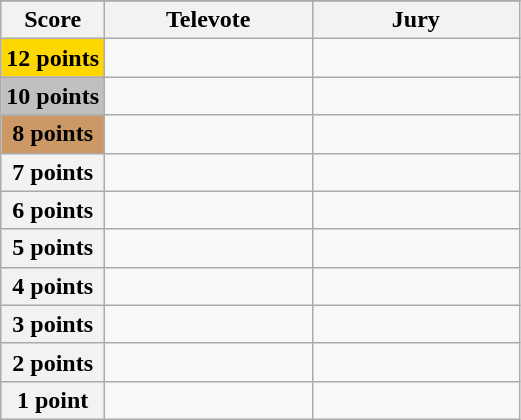<table class="wikitable">
<tr>
</tr>
<tr>
<th scope="col" width="20%">Score</th>
<th scope="col" width="40%">Televote</th>
<th scope="col" width="40%">Jury</th>
</tr>
<tr>
<th scope="row" style="background:gold">12 points</th>
<td></td>
<td></td>
</tr>
<tr>
<th scope="row" style="background:silver">10 points</th>
<td></td>
<td></td>
</tr>
<tr>
<th scope="row" style="background:#CC9966">8 points</th>
<td></td>
<td></td>
</tr>
<tr>
<th scope="row">7 points</th>
<td></td>
<td></td>
</tr>
<tr>
<th scope="row">6 points</th>
<td></td>
<td></td>
</tr>
<tr>
<th scope="row">5 points</th>
<td></td>
<td></td>
</tr>
<tr>
<th scope="row">4 points</th>
<td></td>
<td></td>
</tr>
<tr>
<th scope="row">3 points</th>
<td></td>
<td></td>
</tr>
<tr>
<th scope="row">2 points</th>
<td></td>
<td></td>
</tr>
<tr>
<th scope="row">1 point</th>
<td></td>
<td></td>
</tr>
</table>
